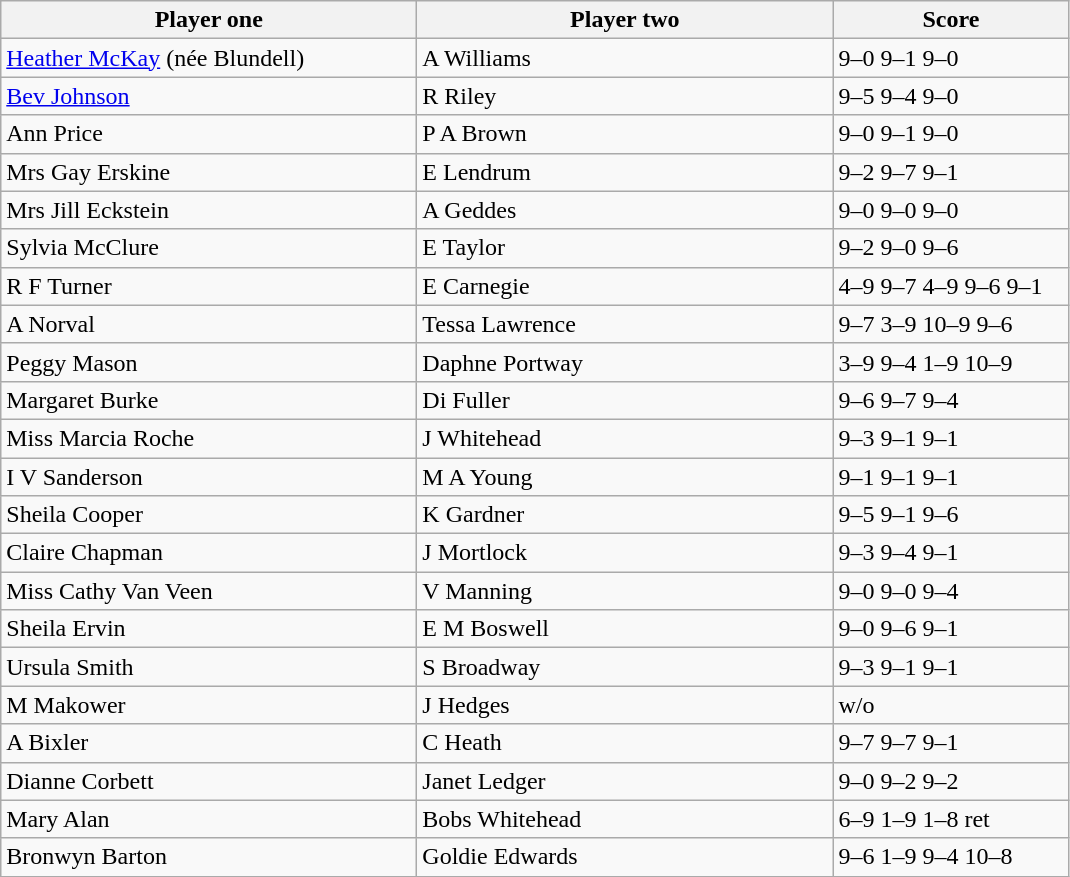<table class="wikitable">
<tr>
<th width=270>Player one</th>
<th width=270>Player two</th>
<th width=150>Score</th>
</tr>
<tr>
<td><a href='#'>Heather McKay</a> (née Blundell)</td>
<td>A Williams</td>
<td>9–0 9–1 9–0</td>
</tr>
<tr>
<td><a href='#'>Bev Johnson</a></td>
<td>R Riley</td>
<td>9–5 9–4 9–0</td>
</tr>
<tr>
<td>Ann Price</td>
<td>P A Brown</td>
<td>9–0 9–1 9–0</td>
</tr>
<tr>
<td> Mrs Gay Erskine</td>
<td>E Lendrum</td>
<td>9–2 9–7 9–1</td>
</tr>
<tr>
<td> Mrs Jill Eckstein</td>
<td>A Geddes</td>
<td>9–0 9–0 9–0</td>
</tr>
<tr>
<td>Sylvia McClure</td>
<td>E Taylor</td>
<td>9–2 9–0 9–6</td>
</tr>
<tr>
<td>R F Turner</td>
<td>E Carnegie</td>
<td>4–9 9–7 4–9 9–6 9–1</td>
</tr>
<tr>
<td>A Norval</td>
<td>Tessa Lawrence</td>
<td>9–7 3–9 10–9 9–6</td>
</tr>
<tr>
<td>Peggy Mason</td>
<td>Daphne Portway</td>
<td>3–9 9–4 1–9 10–9</td>
</tr>
<tr>
<td>Margaret Burke</td>
<td>Di Fuller</td>
<td>9–6 9–7 9–4</td>
</tr>
<tr>
<td> Miss Marcia Roche</td>
<td>J Whitehead</td>
<td>9–3 9–1 9–1</td>
</tr>
<tr>
<td>I V Sanderson</td>
<td>M A Young</td>
<td>9–1 9–1 9–1</td>
</tr>
<tr>
<td>Sheila Cooper</td>
<td>K Gardner</td>
<td>9–5 9–1 9–6</td>
</tr>
<tr>
<td>Claire Chapman</td>
<td>J Mortlock</td>
<td>9–3 9–4 9–1</td>
</tr>
<tr>
<td> Miss Cathy Van Veen</td>
<td>V Manning</td>
<td>9–0 9–0 9–4</td>
</tr>
<tr>
<td>Sheila Ervin</td>
<td>E M Boswell</td>
<td>9–0 9–6 9–1</td>
</tr>
<tr>
<td>Ursula Smith</td>
<td>S Broadway</td>
<td>9–3 9–1 9–1</td>
</tr>
<tr>
<td>M Makower</td>
<td>J Hedges</td>
<td>w/o</td>
</tr>
<tr>
<td>A Bixler</td>
<td>C Heath</td>
<td>9–7 9–7 9–1</td>
</tr>
<tr>
<td>Dianne Corbett</td>
<td>Janet Ledger</td>
<td>9–0 9–2 9–2</td>
</tr>
<tr>
<td>Mary Alan</td>
<td>Bobs Whitehead</td>
<td>6–9 1–9 1–8 ret</td>
</tr>
<tr>
<td>Bronwyn Barton</td>
<td>Goldie Edwards</td>
<td>9–6 1–9 9–4 10–8</td>
</tr>
</table>
